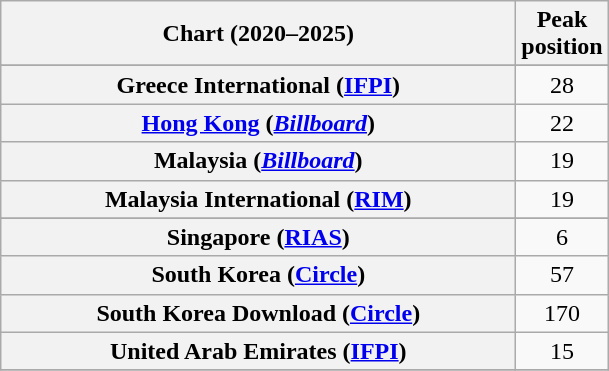<table class="wikitable sortable plainrowheaders" style="text-align:center">
<tr>
<th scope="col" style="width:21em;">Chart (2020–2025)</th>
<th scope="col">Peak<br>position</th>
</tr>
<tr>
</tr>
<tr>
</tr>
<tr>
</tr>
<tr>
<th scope="row">Greece International (<a href='#'>IFPI</a>)</th>
<td>28</td>
</tr>
<tr>
<th scope="row"><a href='#'>Hong Kong</a> (<em><a href='#'>Billboard</a></em>)</th>
<td>22</td>
</tr>
<tr>
<th scope="row">Malaysia (<em><a href='#'>Billboard</a></em>)</th>
<td>19</td>
</tr>
<tr>
<th scope="row">Malaysia International (<a href='#'>RIM</a>)</th>
<td>19</td>
</tr>
<tr>
</tr>
<tr>
</tr>
<tr>
<th scope="row">Singapore (<a href='#'>RIAS</a>)</th>
<td>6</td>
</tr>
<tr>
<th scope="row">South Korea  (<a href='#'>Circle</a>)</th>
<td>57</td>
</tr>
<tr>
<th scope="row">South Korea Download (<a href='#'>Circle</a>)</th>
<td>170</td>
</tr>
<tr>
<th scope="row">United Arab Emirates (<a href='#'>IFPI</a>)</th>
<td>15</td>
</tr>
<tr>
</tr>
</table>
